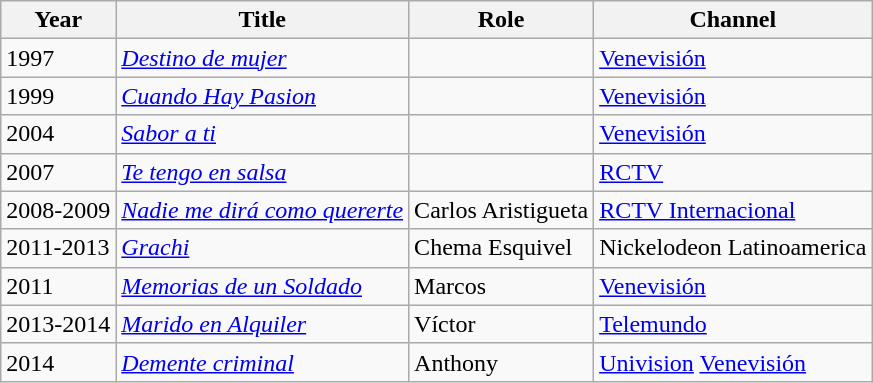<table class="wikitable sortable">
<tr>
<th>Year</th>
<th>Title</th>
<th>Role</th>
<th class="unsortable">Channel</th>
</tr>
<tr>
<td>1997</td>
<td><em><a href='#'>Destino de mujer</a></em></td>
<td></td>
<td><a href='#'>Venevisión</a></td>
</tr>
<tr>
<td>1999</td>
<td><em><a href='#'>Cuando Hay Pasion</a></em></td>
<td></td>
<td><a href='#'>Venevisión</a></td>
</tr>
<tr>
<td>2004</td>
<td><em><a href='#'>Sabor a ti</a></em></td>
<td></td>
<td><a href='#'>Venevisión</a></td>
</tr>
<tr>
<td>2007</td>
<td><em><a href='#'>Te tengo en salsa</a></em></td>
<td></td>
<td><a href='#'>RCTV</a></td>
</tr>
<tr>
<td>2008-2009</td>
<td><em><a href='#'>Nadie me dirá como quererte</a></em></td>
<td>Carlos Aristigueta</td>
<td><a href='#'>RCTV Internacional</a></td>
</tr>
<tr>
<td>2011-2013</td>
<td><em><a href='#'>Grachi</a></em></td>
<td>Chema Esquivel</td>
<td>Nickelodeon Latinoamerica</td>
</tr>
<tr>
<td>2011</td>
<td><em><a href='#'>Memorias de un Soldado</a></em></td>
<td>Marcos</td>
<td><a href='#'>Venevisión</a></td>
</tr>
<tr>
<td>2013-2014</td>
<td><em><a href='#'>Marido en Alquiler</a></em></td>
<td>Víctor</td>
<td><a href='#'>Telemundo</a></td>
</tr>
<tr>
<td>2014</td>
<td><em><a href='#'>Demente criminal</a></em></td>
<td>Anthony</td>
<td><a href='#'>Univision</a> <a href='#'>Venevisión</a></td>
</tr>
</table>
